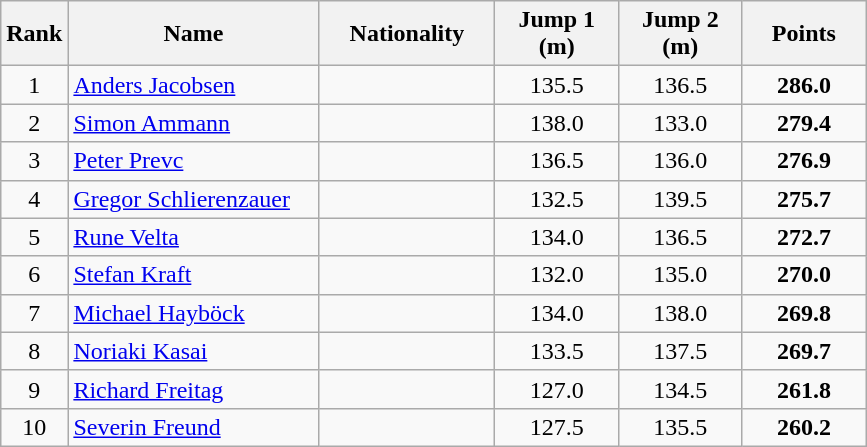<table class="wikitable sortable">
<tr>
<th align=center>Rank</th>
<th width=160>Name</th>
<th width=110>Nationality</th>
<th width=75>Jump 1 (m)</th>
<th width=75>Jump 2 (m)</th>
<th width=75>Points</th>
</tr>
<tr>
<td align=center>1</td>
<td align=left><a href='#'>Anders Jacobsen</a></td>
<td align=left></td>
<td align=center>135.5</td>
<td align=center>136.5</td>
<td align=center><strong>286.0</strong></td>
</tr>
<tr>
<td align=center>2</td>
<td align=left><a href='#'>Simon Ammann</a></td>
<td align=left></td>
<td align=center>138.0</td>
<td align=center>133.0</td>
<td align=center><strong>279.4</strong></td>
</tr>
<tr>
<td align=center>3</td>
<td align=left><a href='#'>Peter Prevc</a></td>
<td align=left></td>
<td align=center>136.5</td>
<td align=center>136.0</td>
<td align=center><strong>276.9</strong></td>
</tr>
<tr>
<td align=center>4</td>
<td align=left><a href='#'>Gregor Schlierenzauer</a></td>
<td align=left></td>
<td align=center>132.5</td>
<td align=center>139.5</td>
<td align=center><strong>275.7</strong></td>
</tr>
<tr>
<td align=center>5</td>
<td align=left><a href='#'>Rune Velta</a></td>
<td align=left></td>
<td align=center>134.0</td>
<td align=center>136.5</td>
<td align=center><strong>272.7</strong></td>
</tr>
<tr>
<td align=center>6</td>
<td align="left"><a href='#'>Stefan Kraft</a></td>
<td align="left"></td>
<td align="center">132.0</td>
<td align="center">135.0</td>
<td align="center"><strong>270.0</strong></td>
</tr>
<tr>
<td align=center>7</td>
<td align="left"><a href='#'>Michael Hayböck</a></td>
<td align="left"></td>
<td align="center">134.0</td>
<td align="center">138.0</td>
<td align="center"><strong>269.8</strong></td>
</tr>
<tr>
<td align=center>8</td>
<td align="left"><a href='#'>Noriaki Kasai</a></td>
<td align="left"></td>
<td align="center">133.5</td>
<td align="center">137.5</td>
<td align="center"><strong>269.7</strong></td>
</tr>
<tr>
<td align=center>9</td>
<td align="left"><a href='#'>Richard Freitag</a></td>
<td align="left"></td>
<td align="center">127.0</td>
<td align="center">134.5</td>
<td align="center"><strong>261.8</strong></td>
</tr>
<tr>
<td align=center>10</td>
<td align="left"><a href='#'>Severin Freund</a></td>
<td align="left"></td>
<td align="center">127.5</td>
<td align="center">135.5</td>
<td align="center"><strong>260.2</strong></td>
</tr>
</table>
